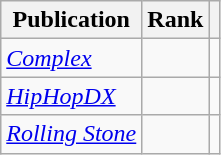<table class="sortable wikitable">
<tr>
<th scope="col">Publication</th>
<th scope="col">Rank</th>
<th scope="col" class="unsortable"></th>
</tr>
<tr>
<td scope="row"><em><a href='#'>Complex</a></em></td>
<td></td>
<td></td>
</tr>
<tr>
<td scope="row"><em><a href='#'>HipHopDX</a></em></td>
<td></td>
<td></td>
</tr>
<tr>
<td scope="row"><em><a href='#'>Rolling Stone</a></em></td>
<td></td>
<td></td>
</tr>
</table>
